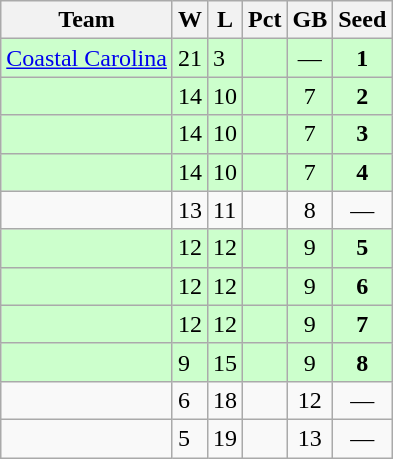<table class=wikitable>
<tr>
<th>Team</th>
<th>W</th>
<th>L</th>
<th>Pct</th>
<th>GB</th>
<th>Seed</th>
</tr>
<tr bgcolor=ccffcc>
<td><a href='#'>Coastal Carolina</a></td>
<td>21</td>
<td>3</td>
<td></td>
<td style="text-align: center;">—</td>
<td style="text-align: center;"><strong>1</strong></td>
</tr>
<tr bgcolor=ccffcc>
<td></td>
<td>14</td>
<td>10</td>
<td></td>
<td style="text-align: center;">7</td>
<td style="text-align: center;"><strong>2</strong></td>
</tr>
<tr bgcolor=ccffcc>
<td></td>
<td>14</td>
<td>10</td>
<td></td>
<td style="text-align: center;">7</td>
<td style="text-align: center;"><strong>3</strong></td>
</tr>
<tr bgcolor=ccffcc>
<td></td>
<td>14</td>
<td>10</td>
<td></td>
<td style="text-align: center;">7</td>
<td style="text-align: center;"><strong>4</strong></td>
</tr>
<tr>
<td></td>
<td>13</td>
<td>11</td>
<td></td>
<td style="text-align: center;">8</td>
<td style="text-align: center;">—</td>
</tr>
<tr bgcolor=ccffcc>
<td></td>
<td>12</td>
<td>12</td>
<td></td>
<td style="text-align: center;">9</td>
<td style="text-align: center;"><strong>5</strong></td>
</tr>
<tr bgcolor=ccffcc>
<td></td>
<td>12</td>
<td>12</td>
<td></td>
<td style="text-align: center;">9</td>
<td style="text-align: center;"><strong>6</strong></td>
</tr>
<tr bgcolor=ccffcc>
<td></td>
<td>12</td>
<td>12</td>
<td></td>
<td style="text-align: center;">9</td>
<td style="text-align: center;"><strong>7</strong></td>
</tr>
<tr bgcolor=ccffcc>
<td></td>
<td>9</td>
<td>15</td>
<td></td>
<td style="text-align: center;">9</td>
<td style="text-align: center;"><strong>8</strong></td>
</tr>
<tr>
<td></td>
<td>6</td>
<td>18</td>
<td></td>
<td style="text-align: center;">12</td>
<td style="text-align: center;">—</td>
</tr>
<tr>
<td></td>
<td>5</td>
<td>19</td>
<td></td>
<td style="text-align: center;">13</td>
<td style="text-align: center;">—</td>
</tr>
</table>
